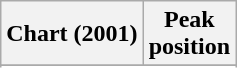<table class="wikitable sortable plainrowheaders" style="text-align:center">
<tr>
<th scope="col">Chart (2001)</th>
<th scope="col">Peak<br> position</th>
</tr>
<tr>
</tr>
<tr>
</tr>
</table>
